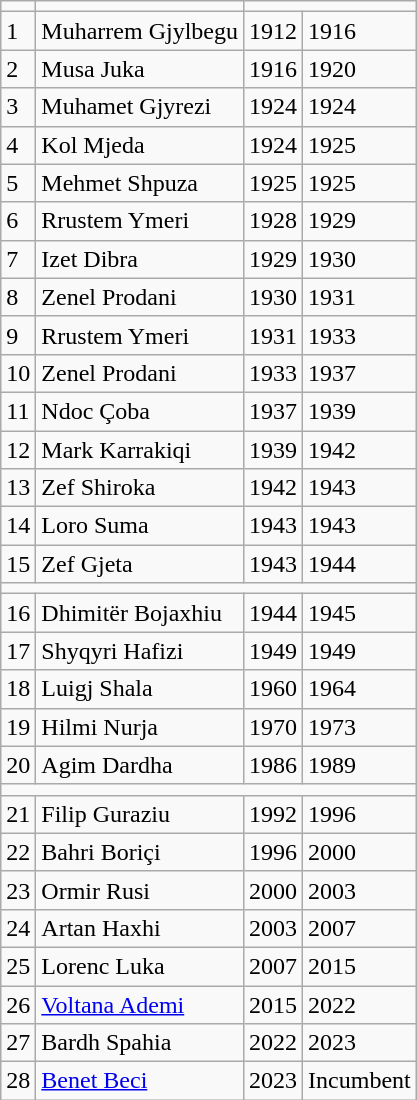<table class="wikitable sortable">
<tr>
<td><strong></strong></td>
<td><strong></strong></td>
<td colspan="2"><strong></strong></td>
</tr>
<tr>
<td>1</td>
<td>Muharrem Gjylbegu</td>
<td>1912</td>
<td>1916</td>
</tr>
<tr>
<td>2</td>
<td>Musa Juka</td>
<td>1916</td>
<td>1920</td>
</tr>
<tr>
<td>3</td>
<td>Muhamet Gjyrezi</td>
<td>1924</td>
<td>1924</td>
</tr>
<tr>
<td>4</td>
<td>Kol Mjeda</td>
<td>1924</td>
<td>1925</td>
</tr>
<tr>
<td>5</td>
<td>Mehmet Shpuza</td>
<td>1925</td>
<td>1925</td>
</tr>
<tr>
<td>6</td>
<td>Rrustem Ymeri</td>
<td>1928</td>
<td>1929</td>
</tr>
<tr>
<td>7</td>
<td>Izet Dibra</td>
<td>1929</td>
<td>1930</td>
</tr>
<tr>
<td>8</td>
<td>Zenel Prodani</td>
<td>1930</td>
<td>1931</td>
</tr>
<tr>
<td>9</td>
<td>Rrustem Ymeri</td>
<td>1931</td>
<td>1933</td>
</tr>
<tr>
<td>10</td>
<td>Zenel Prodani</td>
<td>1933</td>
<td>1937</td>
</tr>
<tr>
<td>11</td>
<td>Ndoc Çoba</td>
<td>1937</td>
<td>1939</td>
</tr>
<tr>
<td>12</td>
<td>Mark Karrakiqi</td>
<td>1939</td>
<td>1942</td>
</tr>
<tr>
<td>13</td>
<td>Zef Shiroka</td>
<td>1942</td>
<td>1943</td>
</tr>
<tr>
<td>14</td>
<td>Loro Suma</td>
<td>1943</td>
<td>1943</td>
</tr>
<tr>
<td>15</td>
<td>Zef Gjeta</td>
<td>1943</td>
<td>1944</td>
</tr>
<tr>
<td colspan="8" align=center></td>
</tr>
<tr>
<td>16</td>
<td>Dhimitër Bojaxhiu</td>
<td>1944</td>
<td>1945</td>
</tr>
<tr>
<td>17</td>
<td>Shyqyri Hafizi</td>
<td>1949</td>
<td>1949</td>
</tr>
<tr>
<td>18</td>
<td>Luigj Shala</td>
<td>1960</td>
<td>1964</td>
</tr>
<tr>
<td>19</td>
<td>Hilmi Nurja</td>
<td>1970</td>
<td>1973</td>
</tr>
<tr>
<td>20</td>
<td>Agim Dardha</td>
<td>1986</td>
<td>1989</td>
</tr>
<tr>
<td colspan="8" align=center></td>
</tr>
<tr>
<td>21</td>
<td>Filip Guraziu</td>
<td>1992</td>
<td>1996</td>
</tr>
<tr>
<td>22</td>
<td>Bahri Boriçi</td>
<td>1996</td>
<td>2000</td>
</tr>
<tr>
<td>23</td>
<td>Ormir Rusi</td>
<td>2000</td>
<td>2003</td>
</tr>
<tr>
<td>24</td>
<td>Artan Haxhi</td>
<td>2003</td>
<td>2007</td>
</tr>
<tr>
<td>25</td>
<td>Lorenc Luka</td>
<td>2007</td>
<td>2015</td>
</tr>
<tr>
<td>26</td>
<td><a href='#'>Voltana Ademi</a></td>
<td>2015</td>
<td>2022</td>
</tr>
<tr>
<td>27</td>
<td>Bardh Spahia</td>
<td>2022</td>
<td>2023</td>
</tr>
<tr>
<td>28</td>
<td><a href='#'>Benet Beci</a></td>
<td>2023</td>
<td>Incumbent</td>
</tr>
</table>
